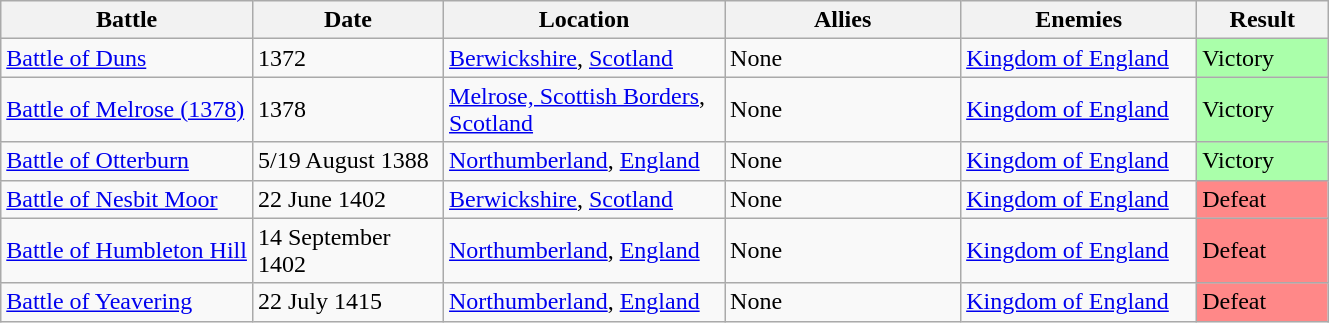<table class="wikitable sortable">
<tr>
<th>Battle</th>
<th width="120">Date</th>
<th width="180">Location</th>
<th width="150">Allies</th>
<th width="150">Enemies</th>
<th width="80">Result</th>
</tr>
<tr>
<td><a href='#'>Battle of Duns</a></td>
<td>1372</td>
<td><a href='#'>Berwickshire</a>, <a href='#'>Scotland</a></td>
<td>None</td>
<td> <a href='#'>Kingdom of England</a></td>
<td style="background:#AFA">Victory</td>
</tr>
<tr>
<td><a href='#'>Battle of Melrose (1378)</a></td>
<td>1378</td>
<td><a href='#'>Melrose, Scottish Borders</a>, <a href='#'>Scotland</a></td>
<td>None</td>
<td> <a href='#'>Kingdom of England</a></td>
<td style="background:#AFA">Victory</td>
</tr>
<tr>
<td><a href='#'>Battle of Otterburn</a></td>
<td>5/19 August 1388</td>
<td><a href='#'>Northumberland</a>, <a href='#'>England</a></td>
<td>None</td>
<td> <a href='#'>Kingdom of England</a></td>
<td style="background:#AFA">Victory</td>
</tr>
<tr>
<td><a href='#'>Battle of Nesbit Moor</a></td>
<td>22 June 1402</td>
<td><a href='#'>Berwickshire</a>, <a href='#'>Scotland</a></td>
<td>None</td>
<td> <a href='#'>Kingdom of England</a></td>
<td style="background:#F88">Defeat</td>
</tr>
<tr>
<td><a href='#'>Battle of Humbleton Hill</a></td>
<td>14 September 1402</td>
<td><a href='#'>Northumberland</a>, <a href='#'>England</a></td>
<td>None</td>
<td> <a href='#'>Kingdom of England</a></td>
<td style="background:#F88">Defeat</td>
</tr>
<tr>
<td><a href='#'>Battle of Yeavering</a></td>
<td>22 July 1415</td>
<td><a href='#'>Northumberland</a>, <a href='#'>England</a></td>
<td>None</td>
<td> <a href='#'>Kingdom of England</a></td>
<td style="background:#F88">Defeat</td>
</tr>
</table>
